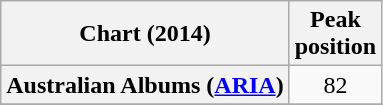<table class="wikitable plainrowheaders sortable">
<tr>
<th scope="col">Chart (2014)</th>
<th scope="col">Peak<br>position</th>
</tr>
<tr>
<th scope="row">Australian Albums (<a href='#'>ARIA</a>)</th>
<td align="center">82</td>
</tr>
<tr>
</tr>
</table>
